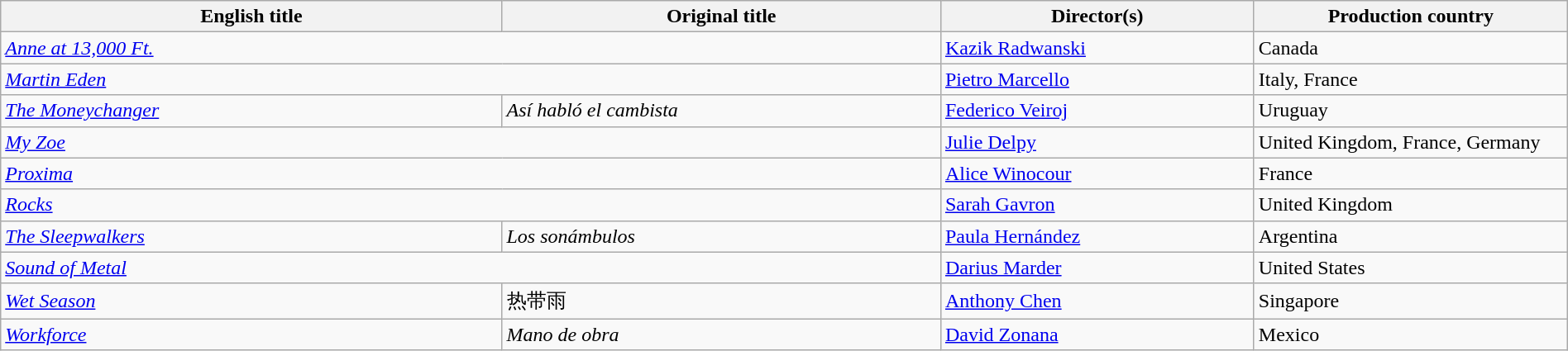<table class="wikitable" width=100%>
<tr>
<th scope="col" width="32%">English title</th>
<th scope="col" width="28%">Original title</th>
<th scope="col" width="20%">Director(s)</th>
<th scope="col" width="20%">Production country</th>
</tr>
<tr>
<td colspan=2><em><a href='#'>Anne at 13,000 Ft.</a></em></td>
<td><a href='#'>Kazik Radwanski</a></td>
<td>Canada</td>
</tr>
<tr>
<td colspan=2><em><a href='#'>Martin Eden</a></em></td>
<td><a href='#'>Pietro Marcello</a></td>
<td>Italy, France</td>
</tr>
<tr>
<td><em><a href='#'>The Moneychanger</a></em></td>
<td><em>Así habló el cambista</em></td>
<td><a href='#'>Federico Veiroj</a></td>
<td>Uruguay</td>
</tr>
<tr>
<td colspan=2><em><a href='#'>My Zoe</a></em></td>
<td><a href='#'>Julie Delpy</a></td>
<td>United Kingdom, France, Germany</td>
</tr>
<tr>
<td colspan=2><em><a href='#'>Proxima</a></em></td>
<td><a href='#'>Alice Winocour</a></td>
<td>France</td>
</tr>
<tr>
<td colspan=2><em><a href='#'>Rocks</a></em></td>
<td><a href='#'>Sarah Gavron</a></td>
<td>United Kingdom</td>
</tr>
<tr>
<td><em><a href='#'>The Sleepwalkers</a></em></td>
<td><em>Los sonámbulos</em></td>
<td><a href='#'>Paula Hernández</a></td>
<td>Argentina</td>
</tr>
<tr>
<td colspan=2><em><a href='#'>Sound of Metal</a></em></td>
<td><a href='#'>Darius Marder</a></td>
<td>United States</td>
</tr>
<tr>
<td><em><a href='#'>Wet Season</a></em></td>
<td>热带雨</td>
<td><a href='#'>Anthony Chen</a></td>
<td>Singapore</td>
</tr>
<tr>
<td><em><a href='#'>Workforce</a></em></td>
<td><em>Mano de obra</em></td>
<td><a href='#'>David Zonana</a></td>
<td>Mexico</td>
</tr>
</table>
